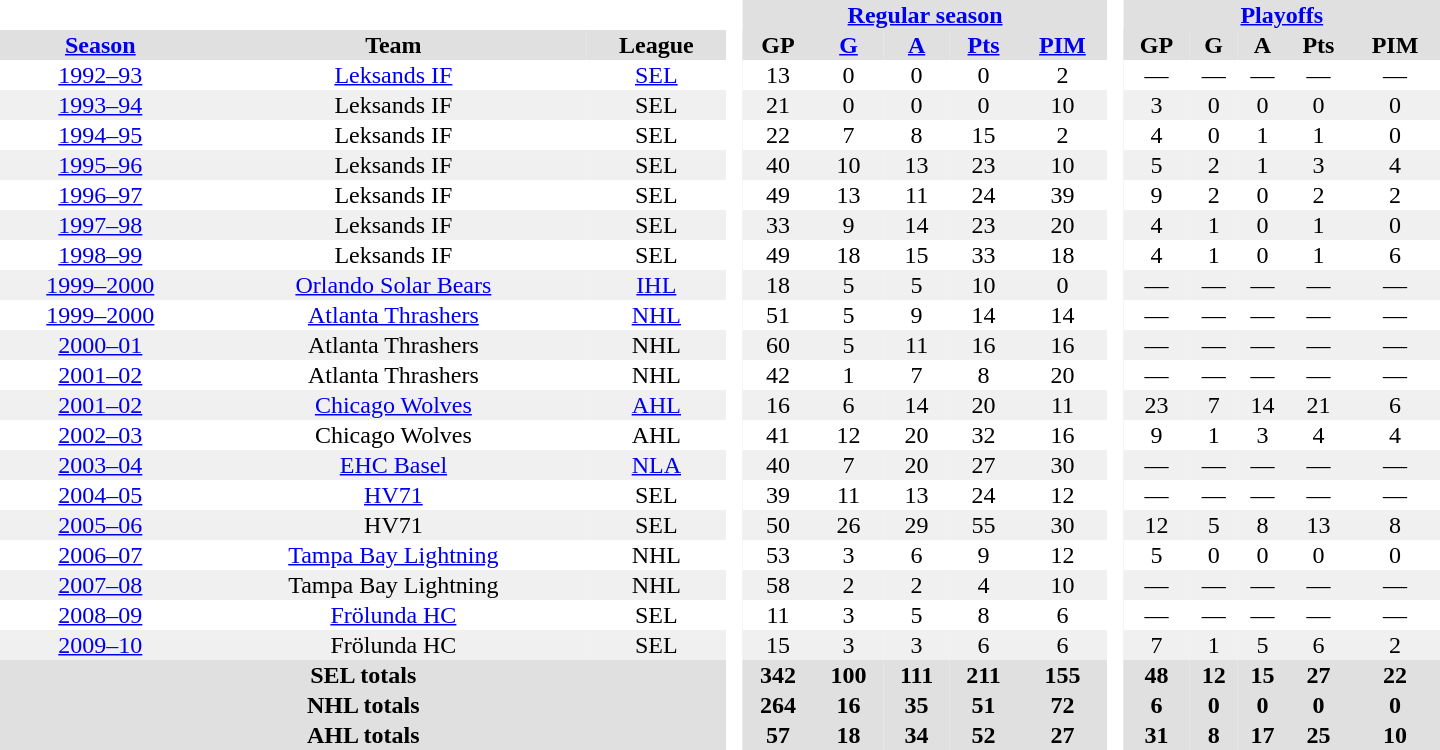<table border="0" cellpadding="1" cellspacing="0" style="text-align:center; width:60em">
<tr bgcolor="#e0e0e0">
<th colspan="3" bgcolor="#ffffff"> </th>
<th rowspan="99" bgcolor="#ffffff"> </th>
<th colspan="5"><a href='#'>Regular season</a></th>
<th rowspan="99" bgcolor="#ffffff"> </th>
<th colspan="5"><a href='#'>Playoffs</a></th>
</tr>
<tr bgcolor="#e0e0e0">
<th><a href='#'>Season</a></th>
<th>Team</th>
<th>League</th>
<th>GP</th>
<th><a href='#'>G</a></th>
<th><a href='#'>A</a></th>
<th><a href='#'>Pts</a></th>
<th><a href='#'>PIM</a></th>
<th>GP</th>
<th>G</th>
<th>A</th>
<th>Pts</th>
<th>PIM</th>
</tr>
<tr>
<td><a href='#'>1992–93</a></td>
<td><a href='#'>Leksands IF</a></td>
<td><a href='#'>SEL</a></td>
<td>13</td>
<td>0</td>
<td>0</td>
<td>0</td>
<td>2</td>
<td>—</td>
<td>—</td>
<td>—</td>
<td>—</td>
<td>—</td>
</tr>
<tr bgcolor="#f0f0f0">
<td><a href='#'>1993–94</a></td>
<td>Leksands IF</td>
<td>SEL</td>
<td>21</td>
<td>0</td>
<td>0</td>
<td>0</td>
<td>10</td>
<td>3</td>
<td>0</td>
<td>0</td>
<td>0</td>
<td>0</td>
</tr>
<tr>
<td><a href='#'>1994–95</a></td>
<td>Leksands IF</td>
<td>SEL</td>
<td>22</td>
<td>7</td>
<td>8</td>
<td>15</td>
<td>2</td>
<td>4</td>
<td>0</td>
<td>1</td>
<td>1</td>
<td>0</td>
</tr>
<tr bgcolor="#f0f0f0">
<td><a href='#'>1995–96</a></td>
<td>Leksands IF</td>
<td>SEL</td>
<td>40</td>
<td>10</td>
<td>13</td>
<td>23</td>
<td>10</td>
<td>5</td>
<td>2</td>
<td>1</td>
<td>3</td>
<td>4</td>
</tr>
<tr>
<td><a href='#'>1996–97</a></td>
<td>Leksands IF</td>
<td>SEL</td>
<td>49</td>
<td>13</td>
<td>11</td>
<td>24</td>
<td>39</td>
<td>9</td>
<td>2</td>
<td>0</td>
<td>2</td>
<td>2</td>
</tr>
<tr bgcolor="#f0f0f0">
<td><a href='#'>1997–98</a></td>
<td>Leksands IF</td>
<td>SEL</td>
<td>33</td>
<td>9</td>
<td>14</td>
<td>23</td>
<td>20</td>
<td>4</td>
<td>1</td>
<td>0</td>
<td>1</td>
<td>0</td>
</tr>
<tr>
<td><a href='#'>1998–99</a></td>
<td>Leksands IF</td>
<td>SEL</td>
<td>49</td>
<td>18</td>
<td>15</td>
<td>33</td>
<td>18</td>
<td>4</td>
<td>1</td>
<td>0</td>
<td>1</td>
<td>6</td>
</tr>
<tr bgcolor="#f0f0f0">
<td><a href='#'>1999–2000</a></td>
<td><a href='#'>Orlando Solar Bears</a></td>
<td><a href='#'>IHL</a></td>
<td>18</td>
<td>5</td>
<td>5</td>
<td>10</td>
<td>0</td>
<td>—</td>
<td>—</td>
<td>—</td>
<td>—</td>
<td>—</td>
</tr>
<tr>
<td><a href='#'>1999–2000</a></td>
<td><a href='#'>Atlanta Thrashers</a></td>
<td><a href='#'>NHL</a></td>
<td>51</td>
<td>5</td>
<td>9</td>
<td>14</td>
<td>14</td>
<td>—</td>
<td>—</td>
<td>—</td>
<td>—</td>
<td>—</td>
</tr>
<tr bgcolor="#f0f0f0">
<td><a href='#'>2000–01</a></td>
<td>Atlanta Thrashers</td>
<td>NHL</td>
<td>60</td>
<td>5</td>
<td>11</td>
<td>16</td>
<td>16</td>
<td>—</td>
<td>—</td>
<td>—</td>
<td>—</td>
<td>—</td>
</tr>
<tr>
<td><a href='#'>2001–02</a></td>
<td>Atlanta Thrashers</td>
<td>NHL</td>
<td>42</td>
<td>1</td>
<td>7</td>
<td>8</td>
<td>20</td>
<td>—</td>
<td>—</td>
<td>—</td>
<td>—</td>
<td>—</td>
</tr>
<tr bgcolor="#f0f0f0">
<td><a href='#'>2001–02</a></td>
<td><a href='#'>Chicago Wolves</a></td>
<td><a href='#'>AHL</a></td>
<td>16</td>
<td>6</td>
<td>14</td>
<td>20</td>
<td>11</td>
<td>23</td>
<td>7</td>
<td>14</td>
<td>21</td>
<td>6</td>
</tr>
<tr>
<td><a href='#'>2002–03</a></td>
<td>Chicago Wolves</td>
<td>AHL</td>
<td>41</td>
<td>12</td>
<td>20</td>
<td>32</td>
<td>16</td>
<td>9</td>
<td>1</td>
<td>3</td>
<td>4</td>
<td>4</td>
</tr>
<tr bgcolor="#f0f0f0">
<td><a href='#'>2003–04</a></td>
<td><a href='#'>EHC Basel</a></td>
<td><a href='#'>NLA</a></td>
<td>40</td>
<td>7</td>
<td>20</td>
<td>27</td>
<td>30</td>
<td>—</td>
<td>—</td>
<td>—</td>
<td>—</td>
<td>—</td>
</tr>
<tr>
<td><a href='#'>2004–05</a></td>
<td><a href='#'>HV71</a></td>
<td>SEL</td>
<td>39</td>
<td>11</td>
<td>13</td>
<td>24</td>
<td>12</td>
<td>—</td>
<td>—</td>
<td>—</td>
<td>—</td>
<td>—</td>
</tr>
<tr bgcolor="#f0f0f0">
<td><a href='#'>2005–06</a></td>
<td>HV71</td>
<td>SEL</td>
<td>50</td>
<td>26</td>
<td>29</td>
<td>55</td>
<td>30</td>
<td>12</td>
<td>5</td>
<td>8</td>
<td>13</td>
<td>8</td>
</tr>
<tr>
<td><a href='#'>2006–07</a></td>
<td><a href='#'>Tampa Bay Lightning</a></td>
<td>NHL</td>
<td>53</td>
<td>3</td>
<td>6</td>
<td>9</td>
<td>12</td>
<td>5</td>
<td>0</td>
<td>0</td>
<td>0</td>
<td>0</td>
</tr>
<tr bgcolor="#f0f0f0">
<td><a href='#'>2007–08</a></td>
<td>Tampa Bay Lightning</td>
<td>NHL</td>
<td>58</td>
<td>2</td>
<td>2</td>
<td>4</td>
<td>10</td>
<td>—</td>
<td>—</td>
<td>—</td>
<td>—</td>
<td>—</td>
</tr>
<tr>
<td><a href='#'>2008–09</a></td>
<td><a href='#'>Frölunda HC</a></td>
<td>SEL</td>
<td>11</td>
<td>3</td>
<td>5</td>
<td>8</td>
<td>6</td>
<td>—</td>
<td>—</td>
<td>—</td>
<td>—</td>
<td>—</td>
</tr>
<tr bgcolor="#f0f0f0">
<td><a href='#'>2009–10</a></td>
<td>Frölunda HC</td>
<td>SEL</td>
<td>15</td>
<td>3</td>
<td>3</td>
<td>6</td>
<td>6</td>
<td>7</td>
<td>1</td>
<td>5</td>
<td>6</td>
<td>2</td>
</tr>
<tr bgcolor="#e0e0e0">
<th colspan="3">SEL totals</th>
<th>342</th>
<th>100</th>
<th>111</th>
<th>211</th>
<th>155</th>
<th>48</th>
<th>12</th>
<th>15</th>
<th>27</th>
<th>22</th>
</tr>
<tr bgcolor="#e0e0e0">
<th colspan="3">NHL totals</th>
<th>264</th>
<th>16</th>
<th>35</th>
<th>51</th>
<th>72</th>
<th>6</th>
<th>0</th>
<th>0</th>
<th>0</th>
<th>0</th>
</tr>
<tr bgcolor="#e0e0e0">
<th colspan="3">AHL totals</th>
<th>57</th>
<th>18</th>
<th>34</th>
<th>52</th>
<th>27</th>
<th>31</th>
<th>8</th>
<th>17</th>
<th>25</th>
<th>10</th>
</tr>
</table>
